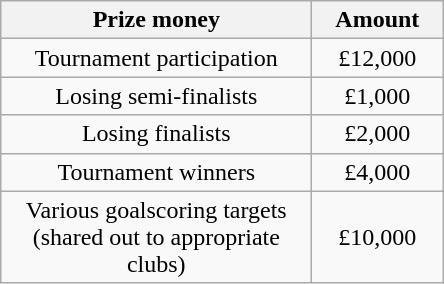<table class="wikitable" style="text-align:center;">
<tr>
<th width=200>Prize money</th>
<th width=80>Amount</th>
</tr>
<tr>
<td>Tournament participation</td>
<td>£12,000</td>
</tr>
<tr>
<td>Losing semi-finalists</td>
<td>£1,000</td>
</tr>
<tr>
<td>Losing finalists</td>
<td>£2,000</td>
</tr>
<tr>
<td>Tournament winners</td>
<td>£4,000</td>
</tr>
<tr>
<td>Various goalscoring targets (shared out to appropriate clubs)</td>
<td>£10,000</td>
</tr>
</table>
